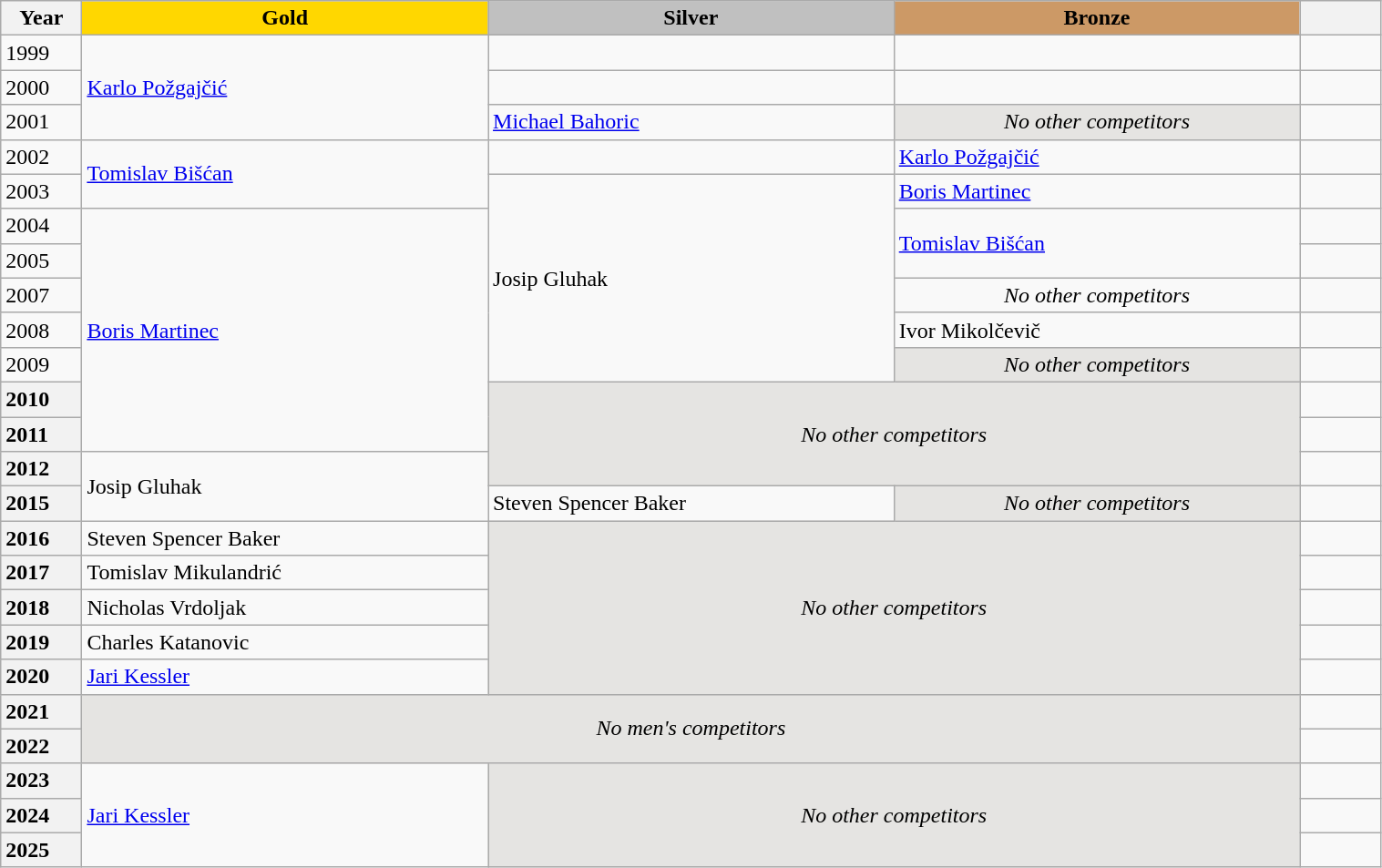<table class="wikitable unsortable" style="text-align:left; width:80%">
<tr>
<th scope="col" style="text-align:center; width:5%">Year</th>
<th scope="col" style="text-align:center; width:25%; background:gold">Gold</th>
<th scope="col" style="text-align:center; width:25%; background:silver">Silver</th>
<th scope="col" style="text-align:center; width:25%; background:#c96">Bronze</th>
<th scope="col" style="text-align:center; width:5%"></th>
</tr>
<tr>
<td>1999</td>
<td rowspan="3"><a href='#'>Karlo Požgajčić</a></td>
<td></td>
<td></td>
<td></td>
</tr>
<tr>
<td>2000</td>
<td></td>
<td></td>
<td></td>
</tr>
<tr>
<td>2001</td>
<td><a href='#'>Michael Bahoric</a></td>
<td align="center" bgcolor="e5e4e2"><em>No other competitors</em></td>
<td></td>
</tr>
<tr>
<td>2002</td>
<td rowspan="2"><a href='#'>Tomislav Bišćan</a></td>
<td></td>
<td><a href='#'>Karlo Požgajčić</a></td>
<td></td>
</tr>
<tr>
<td>2003</td>
<td rowspan="6">Josip Gluhak</td>
<td><a href='#'>Boris Martinec</a></td>
<td></td>
</tr>
<tr>
<td>2004</td>
<td rowspan="7"><a href='#'>Boris Martinec</a></td>
<td rowspan="2"><a href='#'>Tomislav Bišćan</a></td>
<td></td>
</tr>
<tr>
<td>2005</td>
<td></td>
</tr>
<tr>
<td>2007</td>
<td align="center"><em>No other competitors</em></td>
<td></td>
</tr>
<tr>
<td>2008</td>
<td>Ivor Mikolčevič</td>
<td></td>
</tr>
<tr>
<td>2009</td>
<td align="center" bgcolor="e5e4e2"><em>No other competitors</em></td>
<td></td>
</tr>
<tr>
<th scope="row" style="text-align:left">2010</th>
<td colspan="2" rowspan="3" align="center" bgcolor="e5e4e2"><em>No other competitors</em></td>
<td></td>
</tr>
<tr>
<th scope="row" style="text-align:left">2011</th>
<td></td>
</tr>
<tr>
<th scope="row" style="text-align:left">2012</th>
<td rowspan="2">Josip Gluhak</td>
<td></td>
</tr>
<tr>
<th scope="row" style="text-align:left">2015</th>
<td>Steven Spencer Baker</td>
<td align="center" bgcolor="e5e4e2"><em>No other competitors</em></td>
<td></td>
</tr>
<tr>
<th scope="row" style="text-align:left">2016</th>
<td>Steven Spencer Baker</td>
<td colspan="2" rowspan="5" align="center" bgcolor="e5e4e2"><em>No other competitors</em></td>
<td></td>
</tr>
<tr>
<th scope="row" style="text-align:left">2017</th>
<td>Tomislav Mikulandrić</td>
<td></td>
</tr>
<tr>
<th scope="row" style="text-align:left">2018</th>
<td>Nicholas Vrdoljak</td>
<td></td>
</tr>
<tr>
<th scope="row" style="text-align:left">2019</th>
<td>Charles Katanovic</td>
<td></td>
</tr>
<tr>
<th scope="row" style="text-align:left">2020</th>
<td><a href='#'>Jari Kessler</a></td>
<td></td>
</tr>
<tr>
<th scope="row" style="text-align:left">2021</th>
<td colspan="3" rowspan="2" align="center" bgcolor="e5e4e2"><em>No men's competitors</em></td>
<td></td>
</tr>
<tr>
<th scope="row" style="text-align:left">2022</th>
<td></td>
</tr>
<tr>
<th scope="row" style="text-align:left">2023</th>
<td rowspan="3"><a href='#'>Jari Kessler</a></td>
<td colspan="2" rowspan="3" align="center" bgcolor="e5e4e2"><em>No other competitors</em></td>
<td></td>
</tr>
<tr>
<th scope="row" style="text-align:left">2024</th>
<td></td>
</tr>
<tr>
<th scope="row" style="text-align:left">2025</th>
<td></td>
</tr>
</table>
